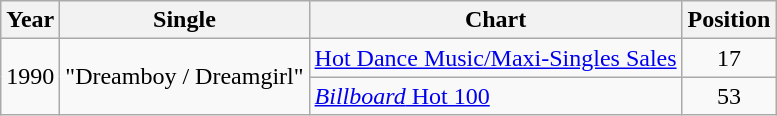<table Class = "wikitable">
<tr>
<th>Year</th>
<th>Single</th>
<th>Chart</th>
<th>Position</th>
</tr>
<tr>
<td rowspan = "2">1990</td>
<td rowspan = "2">"Dreamboy / Dreamgirl"</td>
<td><a href='#'>Hot Dance Music/Maxi-Singles Sales</a></td>
<td style="text-align:center;">17</td>
</tr>
<tr>
<td><a href='#'><em>Billboard</em> Hot 100</a></td>
<td style="text-align:center;">53</td>
</tr>
</table>
